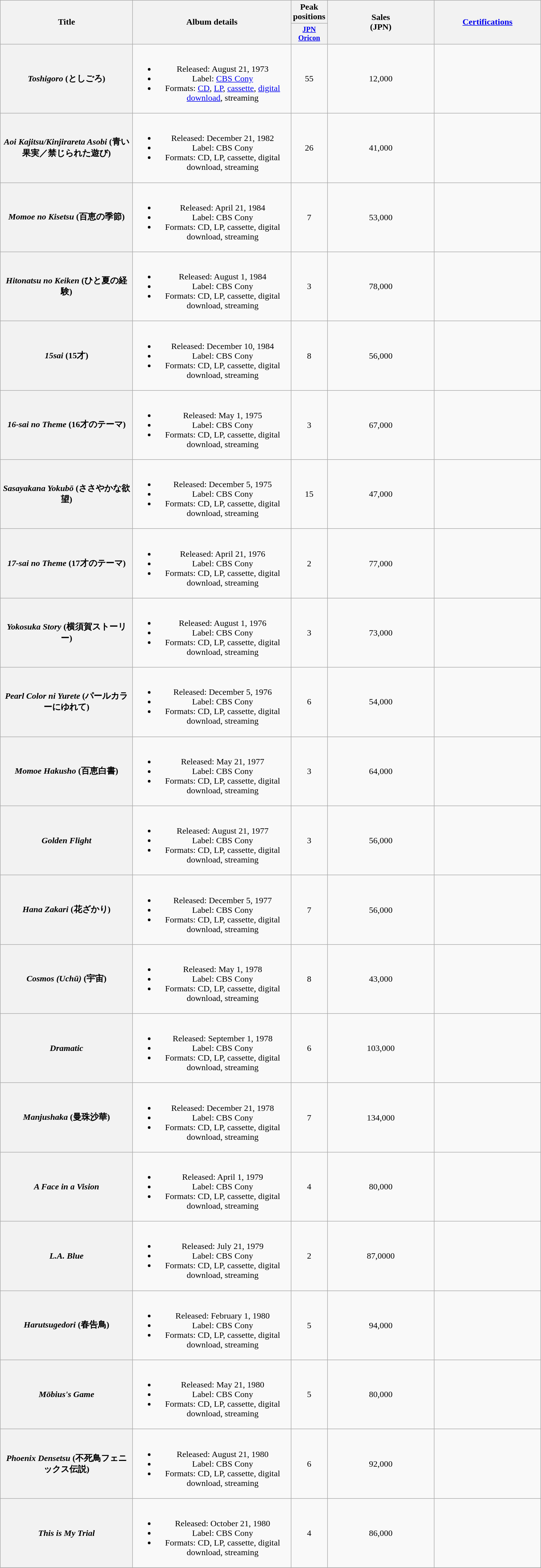<table class="wikitable plainrowheaders" style="text-align:center;">
<tr>
<th style="width:15em;" rowspan="2">Title</th>
<th style="width:18em;" rowspan="2">Album details</th>
<th colspan="1">Peak positions</th>
<th style="width:12em;" rowspan="2">Sales<br>(JPN)</th>
<th style="width:12em;" rowspan="2"><a href='#'>Certifications</a></th>
</tr>
<tr>
<th style="width:3em;font-size:85%"><a href='#'>JPN<br>Oricon</a><br></th>
</tr>
<tr>
<th scope="row"><em>Toshigoro</em> (としごろ)</th>
<td><br><ul><li>Released: August 21, 1973</li><li>Label: <a href='#'>CBS Cony</a></li><li>Formats: <a href='#'>CD</a>, <a href='#'>LP</a>, <a href='#'>cassette</a>, <a href='#'>digital download</a>, streaming</li></ul></td>
<td>55</td>
<td>12,000</td>
<td align="left"></td>
</tr>
<tr>
<th scope="row"><em>Aoi Kajitsu/Kinjirareta Asobi</em> (青い果実／禁じられた遊び)</th>
<td><br><ul><li>Released: December 21, 1982</li><li>Label: CBS Cony</li><li>Formats: CD, LP, cassette, digital download, streaming</li></ul></td>
<td>26</td>
<td>41,000</td>
<td align="left"></td>
</tr>
<tr>
<th scope="row"><em>Momoe no Kisetsu</em> (百恵の季節)</th>
<td><br><ul><li>Released: April 21, 1984</li><li>Label: CBS Cony</li><li>Formats: CD, LP, cassette, digital download, streaming</li></ul></td>
<td>7</td>
<td>53,000</td>
<td align="left"></td>
</tr>
<tr>
<th scope="row"><em>Hitonatsu no Keiken</em> (ひと夏の経験)</th>
<td><br><ul><li>Released: August 1, 1984</li><li>Label: CBS Cony</li><li>Formats: CD, LP, cassette, digital download, streaming</li></ul></td>
<td>3</td>
<td>78,000</td>
<td align="left"></td>
</tr>
<tr>
<th scope="row"><em>15sai</em> (15才)</th>
<td><br><ul><li>Released: December 10, 1984</li><li>Label: CBS Cony</li><li>Formats: CD, LP, cassette, digital download, streaming</li></ul></td>
<td>8</td>
<td>56,000</td>
<td align="left"></td>
</tr>
<tr>
<th scope="row"><em>16-sai no Theme</em> (16才のテーマ)</th>
<td><br><ul><li>Released: May 1, 1975</li><li>Label: CBS Cony</li><li>Formats: CD, LP, cassette, digital download, streaming</li></ul></td>
<td>3</td>
<td>67,000</td>
<td align="left"></td>
</tr>
<tr>
<th scope="row"><em>Sasayakana Yokubō</em> (ささやかな欲望)</th>
<td><br><ul><li>Released: December 5, 1975</li><li>Label: CBS Cony</li><li>Formats: CD, LP, cassette, digital download, streaming</li></ul></td>
<td>15</td>
<td>47,000</td>
<td align="left"></td>
</tr>
<tr>
<th scope="row"><em>17-sai no Theme</em> (17才のテーマ)</th>
<td><br><ul><li>Released: April 21, 1976</li><li>Label: CBS Cony</li><li>Formats: CD, LP, cassette, digital download, streaming</li></ul></td>
<td>2</td>
<td>77,000</td>
<td align="left"></td>
</tr>
<tr>
<th scope="row"><em>Yokosuka Story</em> (横須賀ストーリー)</th>
<td><br><ul><li>Released: August 1, 1976</li><li>Label: CBS Cony</li><li>Formats: CD, LP, cassette, digital download, streaming</li></ul></td>
<td>3</td>
<td>73,000</td>
<td align="left"></td>
</tr>
<tr>
<th scope="row"><em>Pearl Color ni Yurete</em> (パールカラーにゆれて)</th>
<td><br><ul><li>Released: December 5, 1976</li><li>Label: CBS Cony</li><li>Formats: CD, LP, cassette, digital download, streaming</li></ul></td>
<td>6</td>
<td>54,000</td>
<td align="left"></td>
</tr>
<tr>
<th scope="row"><em>Momoe Hakusho</em> (百恵白書)</th>
<td><br><ul><li>Released: May 21, 1977</li><li>Label: CBS Cony</li><li>Formats: CD, LP, cassette, digital download, streaming</li></ul></td>
<td>3</td>
<td>64,000</td>
<td align="left"></td>
</tr>
<tr>
<th scope="row"><em>Golden Flight</em></th>
<td><br><ul><li>Released: August 21, 1977</li><li>Label: CBS Cony</li><li>Formats: CD, LP, cassette, digital download, streaming</li></ul></td>
<td>3</td>
<td>56,000</td>
<td align="left"></td>
</tr>
<tr>
<th scope="row"><em>Hana Zakari</em> (花ざかり)</th>
<td><br><ul><li>Released: December 5, 1977</li><li>Label: CBS Cony</li><li>Formats: CD, LP, cassette, digital download, streaming</li></ul></td>
<td>7</td>
<td>56,000</td>
<td align="left"></td>
</tr>
<tr>
<th scope="row"><em>Cosmos (Uchū)</em> (宇宙)</th>
<td><br><ul><li>Released: May 1, 1978</li><li>Label: CBS Cony</li><li>Formats: CD, LP, cassette, digital download, streaming</li></ul></td>
<td>8</td>
<td>43,000</td>
<td align="left"></td>
</tr>
<tr>
<th scope="row"><em>Dramatic</em></th>
<td><br><ul><li>Released: September 1, 1978</li><li>Label: CBS Cony</li><li>Formats: CD, LP, cassette, digital download, streaming</li></ul></td>
<td>6</td>
<td>103,000</td>
<td align="left"></td>
</tr>
<tr>
<th scope="row"><em>Manjushaka</em> (曼珠沙華)</th>
<td><br><ul><li>Released: December 21, 1978</li><li>Label: CBS Cony</li><li>Formats: CD, LP, cassette, digital download, streaming</li></ul></td>
<td>7</td>
<td>134,000</td>
<td align="left"></td>
</tr>
<tr>
<th scope="row"><em>A Face in a Vision</em></th>
<td><br><ul><li>Released: April 1, 1979</li><li>Label: CBS Cony</li><li>Formats: CD, LP, cassette, digital download, streaming</li></ul></td>
<td>4</td>
<td>80,000</td>
<td align="left"></td>
</tr>
<tr>
<th scope="row"><em>L.A. Blue</em></th>
<td><br><ul><li>Released: July 21, 1979</li><li>Label: CBS Cony</li><li>Formats: CD, LP, cassette, digital download, streaming</li></ul></td>
<td>2</td>
<td>87,0000</td>
<td align="left"></td>
</tr>
<tr>
<th scope="row"><em>Harutsugedori</em> (春告鳥)</th>
<td><br><ul><li>Released: February 1, 1980</li><li>Label: CBS Cony</li><li>Formats: CD, LP, cassette, digital download, streaming</li></ul></td>
<td>5</td>
<td>94,000</td>
<td align="left"></td>
</tr>
<tr>
<th scope="row"><em>Möbius's Game</em></th>
<td><br><ul><li>Released: May 21, 1980</li><li>Label: CBS Cony</li><li>Formats: CD, LP, cassette, digital download, streaming</li></ul></td>
<td>5</td>
<td>80,000</td>
<td align="left"></td>
</tr>
<tr>
<th scope="row"><em>Phoenix Densetsu</em> (不死鳥フェニックス伝説)</th>
<td><br><ul><li>Released: August 21, 1980</li><li>Label: CBS Cony</li><li>Formats: CD, LP, cassette, digital download, streaming</li></ul></td>
<td>6</td>
<td>92,000</td>
<td align="left"></td>
</tr>
<tr>
<th scope="row"><em>This is My Trial</em></th>
<td><br><ul><li>Released: October 21, 1980</li><li>Label: CBS Cony</li><li>Formats: CD, LP, cassette, digital download, streaming</li></ul></td>
<td>4</td>
<td>86,000</td>
<td align="left"></td>
</tr>
<tr>
</tr>
</table>
